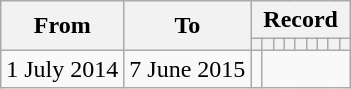<table class="wikitable" style="text-align: center">
<tr>
<th rowspan="2">From</th>
<th rowspan="2">To</th>
<th colspan="9">Record</th>
</tr>
<tr>
<th></th>
<th></th>
<th></th>
<th></th>
<th></th>
<th></th>
<th></th>
<th></th>
<th></th>
</tr>
<tr>
<td>1 July 2014</td>
<td>7 June 2015<br></td>
<td></td>
</tr>
</table>
